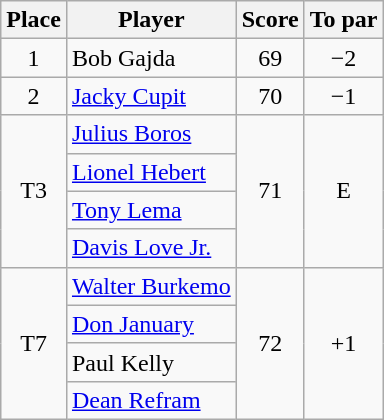<table class=wikitable>
<tr>
<th>Place</th>
<th>Player</th>
<th>Score</th>
<th>To par</th>
</tr>
<tr>
<td align=center>1</td>
<td> Bob Gajda</td>
<td align=center>69</td>
<td align=center>−2</td>
</tr>
<tr>
<td align=center>2</td>
<td> <a href='#'>Jacky Cupit</a></td>
<td align=center>70</td>
<td align=center>−1</td>
</tr>
<tr>
<td align=center rowspan=4>T3</td>
<td> <a href='#'>Julius Boros</a></td>
<td rowspan=4 align=center>71</td>
<td rowspan=4 align=center>E</td>
</tr>
<tr>
<td> <a href='#'>Lionel Hebert</a></td>
</tr>
<tr>
<td> <a href='#'>Tony Lema</a></td>
</tr>
<tr>
<td> <a href='#'>Davis Love Jr.</a></td>
</tr>
<tr>
<td align=center rowspan=4>T7</td>
<td> <a href='#'>Walter Burkemo</a></td>
<td rowspan=4 align=center>72</td>
<td rowspan=4 align=center>+1</td>
</tr>
<tr>
<td> <a href='#'>Don January</a></td>
</tr>
<tr>
<td> Paul Kelly</td>
</tr>
<tr>
<td> <a href='#'>Dean Refram</a></td>
</tr>
</table>
